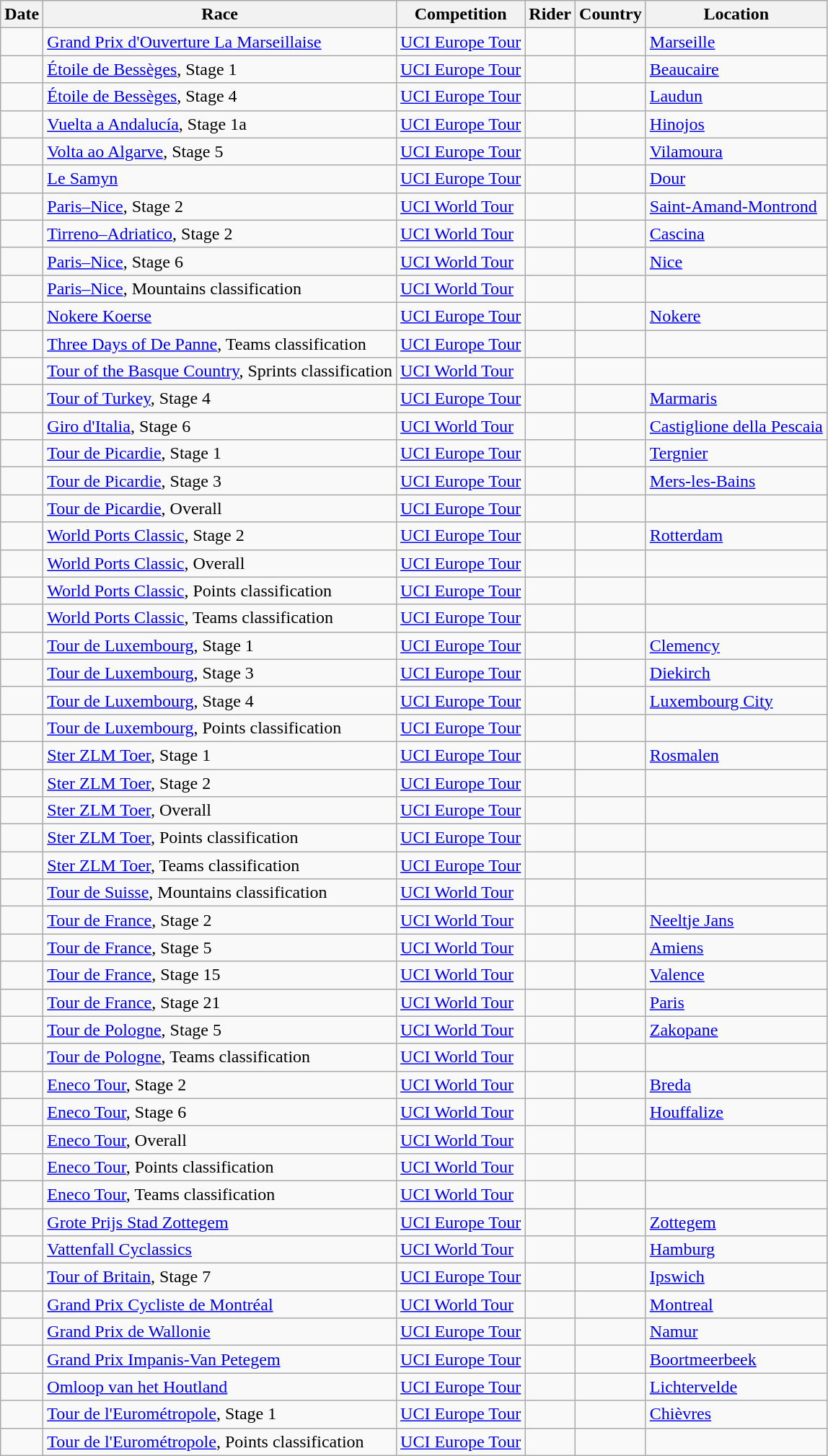<table class="wikitable sortable">
<tr>
<th>Date</th>
<th>Race</th>
<th>Competition</th>
<th>Rider</th>
<th>Country</th>
<th>Location</th>
</tr>
<tr>
<td></td>
<td><a href='#'>Grand Prix d'Ouverture La Marseillaise</a></td>
<td><a href='#'>UCI Europe Tour</a></td>
<td></td>
<td></td>
<td><a href='#'>Marseille</a></td>
</tr>
<tr>
<td></td>
<td><a href='#'>Étoile de Bessèges</a>, Stage 1</td>
<td><a href='#'>UCI Europe Tour</a></td>
<td></td>
<td></td>
<td><a href='#'>Beaucaire</a></td>
</tr>
<tr>
<td></td>
<td><a href='#'>Étoile de Bessèges</a>, Stage 4</td>
<td><a href='#'>UCI Europe Tour</a></td>
<td></td>
<td></td>
<td><a href='#'>Laudun</a></td>
</tr>
<tr>
<td></td>
<td><a href='#'>Vuelta a Andalucía</a>, Stage 1a</td>
<td><a href='#'>UCI Europe Tour</a></td>
<td></td>
<td></td>
<td><a href='#'>Hinojos</a></td>
</tr>
<tr>
<td></td>
<td><a href='#'>Volta ao Algarve</a>, Stage 5</td>
<td><a href='#'>UCI Europe Tour</a></td>
<td></td>
<td></td>
<td><a href='#'>Vilamoura</a></td>
</tr>
<tr>
<td></td>
<td><a href='#'>Le Samyn</a></td>
<td><a href='#'>UCI Europe Tour</a></td>
<td></td>
<td></td>
<td><a href='#'>Dour</a></td>
</tr>
<tr>
<td></td>
<td><a href='#'>Paris–Nice</a>, Stage 2</td>
<td><a href='#'>UCI World Tour</a></td>
<td></td>
<td></td>
<td><a href='#'>Saint-Amand-Montrond</a></td>
</tr>
<tr>
<td></td>
<td><a href='#'>Tirreno–Adriatico</a>, Stage 2</td>
<td><a href='#'>UCI World Tour</a></td>
<td></td>
<td></td>
<td><a href='#'>Cascina</a></td>
</tr>
<tr>
<td></td>
<td><a href='#'>Paris–Nice</a>, Stage 6</td>
<td><a href='#'>UCI World Tour</a></td>
<td></td>
<td></td>
<td><a href='#'>Nice</a></td>
</tr>
<tr>
<td></td>
<td><a href='#'>Paris–Nice</a>, Mountains classification</td>
<td><a href='#'>UCI World Tour</a></td>
<td></td>
<td></td>
<td></td>
</tr>
<tr>
<td></td>
<td><a href='#'>Nokere Koerse</a></td>
<td><a href='#'>UCI Europe Tour</a></td>
<td></td>
<td></td>
<td><a href='#'>Nokere</a></td>
</tr>
<tr>
<td></td>
<td><a href='#'>Three Days of De Panne</a>, Teams classification</td>
<td><a href='#'>UCI Europe Tour</a></td>
<td align="center"></td>
<td></td>
<td></td>
</tr>
<tr>
<td></td>
<td><a href='#'>Tour of the Basque Country</a>, Sprints classification</td>
<td><a href='#'>UCI World Tour</a></td>
<td></td>
<td></td>
<td></td>
</tr>
<tr>
<td></td>
<td><a href='#'>Tour of Turkey</a>, Stage 4</td>
<td><a href='#'>UCI Europe Tour</a></td>
<td></td>
<td></td>
<td><a href='#'>Marmaris</a></td>
</tr>
<tr>
<td></td>
<td><a href='#'>Giro d'Italia</a>, Stage 6</td>
<td><a href='#'>UCI World Tour</a></td>
<td></td>
<td></td>
<td><a href='#'>Castiglione della Pescaia</a></td>
</tr>
<tr>
<td></td>
<td><a href='#'>Tour de Picardie</a>, Stage 1</td>
<td><a href='#'>UCI Europe Tour</a></td>
<td></td>
<td></td>
<td><a href='#'>Tergnier</a></td>
</tr>
<tr>
<td></td>
<td><a href='#'>Tour de Picardie</a>, Stage 3</td>
<td><a href='#'>UCI Europe Tour</a></td>
<td></td>
<td></td>
<td><a href='#'>Mers-les-Bains</a></td>
</tr>
<tr>
<td></td>
<td><a href='#'>Tour de Picardie</a>, Overall</td>
<td><a href='#'>UCI Europe Tour</a></td>
<td></td>
<td></td>
<td></td>
</tr>
<tr>
<td></td>
<td><a href='#'>World Ports Classic</a>, Stage 2</td>
<td><a href='#'>UCI Europe Tour</a></td>
<td></td>
<td></td>
<td><a href='#'>Rotterdam</a></td>
</tr>
<tr>
<td></td>
<td><a href='#'>World Ports Classic</a>, Overall</td>
<td><a href='#'>UCI Europe Tour</a></td>
<td></td>
<td align="center"></td>
<td></td>
</tr>
<tr>
<td></td>
<td><a href='#'>World Ports Classic</a>, Points classification</td>
<td><a href='#'>UCI Europe Tour</a></td>
<td></td>
<td align="center"></td>
<td></td>
</tr>
<tr>
<td></td>
<td><a href='#'>World Ports Classic</a>, Teams classification</td>
<td><a href='#'>UCI Europe Tour</a></td>
<td align="center"></td>
<td align="center"></td>
<td></td>
</tr>
<tr>
<td></td>
<td><a href='#'>Tour de Luxembourg</a>, Stage 1</td>
<td><a href='#'>UCI Europe Tour</a></td>
<td></td>
<td></td>
<td><a href='#'>Clemency</a></td>
</tr>
<tr>
<td></td>
<td><a href='#'>Tour de Luxembourg</a>, Stage 3</td>
<td><a href='#'>UCI Europe Tour</a></td>
<td></td>
<td></td>
<td><a href='#'>Diekirch</a></td>
</tr>
<tr>
<td></td>
<td><a href='#'>Tour de Luxembourg</a>, Stage 4</td>
<td><a href='#'>UCI Europe Tour</a></td>
<td></td>
<td></td>
<td><a href='#'>Luxembourg City</a></td>
</tr>
<tr>
<td></td>
<td><a href='#'>Tour de Luxembourg</a>, Points classification</td>
<td><a href='#'>UCI Europe Tour</a></td>
<td></td>
<td></td>
<td></td>
</tr>
<tr>
<td></td>
<td><a href='#'>Ster ZLM Toer</a>, Stage 1</td>
<td><a href='#'>UCI Europe Tour</a></td>
<td></td>
<td></td>
<td><a href='#'>Rosmalen</a></td>
</tr>
<tr>
<td></td>
<td><a href='#'>Ster ZLM Toer</a>, Stage 2</td>
<td><a href='#'>UCI Europe Tour</a></td>
<td></td>
<td></td>
<td></td>
</tr>
<tr>
<td></td>
<td><a href='#'>Ster ZLM Toer</a>, Overall</td>
<td><a href='#'>UCI Europe Tour</a></td>
<td></td>
<td></td>
<td></td>
</tr>
<tr>
<td></td>
<td><a href='#'>Ster ZLM Toer</a>, Points classification</td>
<td><a href='#'>UCI Europe Tour</a></td>
<td></td>
<td></td>
<td></td>
</tr>
<tr>
<td></td>
<td><a href='#'>Ster ZLM Toer</a>, Teams classification</td>
<td><a href='#'>UCI Europe Tour</a></td>
<td align="center"></td>
<td></td>
<td></td>
</tr>
<tr>
<td></td>
<td><a href='#'>Tour de Suisse</a>, Mountains classification</td>
<td><a href='#'>UCI World Tour</a></td>
<td></td>
<td></td>
<td></td>
</tr>
<tr>
<td></td>
<td><a href='#'>Tour de France</a>, Stage 2</td>
<td><a href='#'>UCI World Tour</a></td>
<td></td>
<td></td>
<td><a href='#'>Neeltje Jans</a></td>
</tr>
<tr>
<td></td>
<td><a href='#'>Tour de France</a>, Stage 5</td>
<td><a href='#'>UCI World Tour</a></td>
<td></td>
<td></td>
<td><a href='#'>Amiens</a></td>
</tr>
<tr>
<td></td>
<td><a href='#'>Tour de France</a>, Stage 15</td>
<td><a href='#'>UCI World Tour</a></td>
<td></td>
<td></td>
<td><a href='#'>Valence</a></td>
</tr>
<tr>
<td></td>
<td><a href='#'>Tour de France</a>, Stage 21</td>
<td><a href='#'>UCI World Tour</a></td>
<td></td>
<td></td>
<td><a href='#'>Paris</a></td>
</tr>
<tr>
<td></td>
<td><a href='#'>Tour de Pologne</a>, Stage 5</td>
<td><a href='#'>UCI World Tour</a></td>
<td></td>
<td></td>
<td><a href='#'>Zakopane</a></td>
</tr>
<tr>
<td></td>
<td><a href='#'>Tour de Pologne</a>, Teams classification</td>
<td><a href='#'>UCI World Tour</a></td>
<td align="center"></td>
<td></td>
<td></td>
</tr>
<tr>
<td></td>
<td><a href='#'>Eneco Tour</a>, Stage 2</td>
<td><a href='#'>UCI World Tour</a></td>
<td></td>
<td></td>
<td><a href='#'>Breda</a></td>
</tr>
<tr>
<td></td>
<td><a href='#'>Eneco Tour</a>, Stage 6</td>
<td><a href='#'>UCI World Tour</a></td>
<td></td>
<td></td>
<td><a href='#'>Houffalize</a></td>
</tr>
<tr>
<td></td>
<td><a href='#'>Eneco Tour</a>, Overall</td>
<td><a href='#'>UCI World Tour</a></td>
<td></td>
<td align="center"></td>
<td></td>
</tr>
<tr>
<td></td>
<td><a href='#'>Eneco Tour</a>, Points classification</td>
<td><a href='#'>UCI World Tour</a></td>
<td></td>
<td align="center"></td>
<td></td>
</tr>
<tr>
<td></td>
<td><a href='#'>Eneco Tour</a>, Teams classification</td>
<td><a href='#'>UCI World Tour</a></td>
<td align="center"></td>
<td align="center"></td>
<td></td>
</tr>
<tr>
<td></td>
<td><a href='#'>Grote Prijs Stad Zottegem</a></td>
<td><a href='#'>UCI Europe Tour</a></td>
<td></td>
<td></td>
<td><a href='#'>Zottegem</a></td>
</tr>
<tr>
<td></td>
<td><a href='#'>Vattenfall Cyclassics</a></td>
<td><a href='#'>UCI World Tour</a></td>
<td></td>
<td></td>
<td><a href='#'>Hamburg</a></td>
</tr>
<tr>
<td></td>
<td><a href='#'>Tour of Britain</a>, Stage 7</td>
<td><a href='#'>UCI Europe Tour</a></td>
<td></td>
<td></td>
<td><a href='#'>Ipswich</a></td>
</tr>
<tr>
<td></td>
<td><a href='#'>Grand Prix Cycliste de Montréal</a></td>
<td><a href='#'>UCI World Tour</a></td>
<td></td>
<td></td>
<td><a href='#'>Montreal</a></td>
</tr>
<tr>
<td></td>
<td><a href='#'>Grand Prix de Wallonie</a></td>
<td><a href='#'>UCI Europe Tour</a></td>
<td></td>
<td></td>
<td><a href='#'>Namur</a></td>
</tr>
<tr>
<td></td>
<td><a href='#'>Grand Prix Impanis-Van Petegem</a></td>
<td><a href='#'>UCI Europe Tour</a></td>
<td></td>
<td></td>
<td><a href='#'>Boortmeerbeek</a></td>
</tr>
<tr>
<td></td>
<td><a href='#'>Omloop van het Houtland</a></td>
<td><a href='#'>UCI Europe Tour</a></td>
<td></td>
<td></td>
<td><a href='#'>Lichtervelde</a></td>
</tr>
<tr>
<td></td>
<td><a href='#'>Tour de l'Eurométropole</a>, Stage 1</td>
<td><a href='#'>UCI Europe Tour</a></td>
<td></td>
<td></td>
<td><a href='#'>Chièvres</a></td>
</tr>
<tr>
<td></td>
<td><a href='#'>Tour de l'Eurométropole</a>, Points classification</td>
<td><a href='#'>UCI Europe Tour</a></td>
<td></td>
<td></td>
<td></td>
</tr>
</table>
